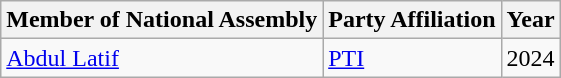<table class="wikitable sortable">
<tr>
<th>Member of National Assembly</th>
<th>Party Affiliation</th>
<th>Year</th>
</tr>
<tr>
<td><a href='#'>Abdul Latif</a></td>
<td><a href='#'>PTI</a></td>
<td>2024</td>
</tr>
</table>
